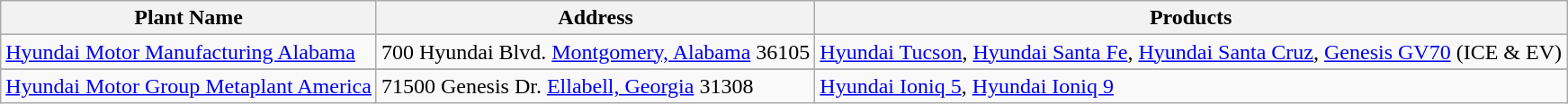<table class="wikitable">
<tr>
<th>Plant Name</th>
<th>Address</th>
<th>Products</th>
</tr>
<tr --->
<td><a href='#'>Hyundai Motor Manufacturing Alabama</a></td>
<td>700 Hyundai Blvd. <a href='#'>Montgomery, Alabama</a> 36105</td>
<td><a href='#'>Hyundai Tucson</a>, <a href='#'>Hyundai Santa Fe</a>, <a href='#'>Hyundai Santa Cruz</a>, <a href='#'>Genesis GV70</a> (ICE & EV)</td>
</tr>
<tr --->
</tr>
<tr --->
<td><a href='#'>Hyundai Motor Group Metaplant America</a></td>
<td>71500 Genesis Dr. <a href='#'>Ellabell, Georgia</a> 31308</td>
<td><a href='#'>Hyundai Ioniq 5</a>, <a href='#'>Hyundai Ioniq 9</a></td>
</tr>
</table>
